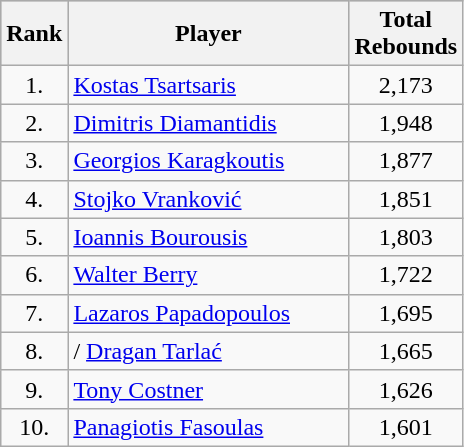<table class="wikitable"  style="text-align:center;">
<tr style="background:silver;">
<th style="width:20px;">Rank</th>
<th style="width:180px;">Player</th>
<th style="width:50px;">Total Rebounds</th>
</tr>
<tr>
<td>1.</td>
<td style="text-align:left"> <a href='#'>Kostas Tsartsaris</a></td>
<td>2,173</td>
</tr>
<tr>
<td>2.</td>
<td style="text-align:left"> <a href='#'>Dimitris Diamantidis</a></td>
<td>1,948</td>
</tr>
<tr>
<td>3.</td>
<td style="text-align:left"> <a href='#'>Georgios Karagkoutis</a></td>
<td>1,877</td>
</tr>
<tr>
<td>4.</td>
<td style="text-align:left"> <a href='#'>Stojko Vranković</a></td>
<td>1,851</td>
</tr>
<tr>
<td>5.</td>
<td style="text-align:left"> <a href='#'>Ioannis Bourousis</a></td>
<td>1,803</td>
</tr>
<tr>
<td>6.</td>
<td style="text-align:left"> <a href='#'>Walter Berry</a></td>
<td>1,722</td>
</tr>
<tr>
<td>7.</td>
<td style="text-align:left"> <a href='#'>Lazaros Papadopoulos</a></td>
<td>1,695</td>
</tr>
<tr>
<td>8.</td>
<td style="text-align:left">/ <a href='#'>Dragan Tarlać</a></td>
<td>1,665</td>
</tr>
<tr>
<td>9.</td>
<td style="text-align:left"> <a href='#'>Tony Costner</a></td>
<td>1,626</td>
</tr>
<tr>
<td>10.</td>
<td style="text-align:left"> <a href='#'>Panagiotis Fasoulas</a></td>
<td>1,601</td>
</tr>
</table>
